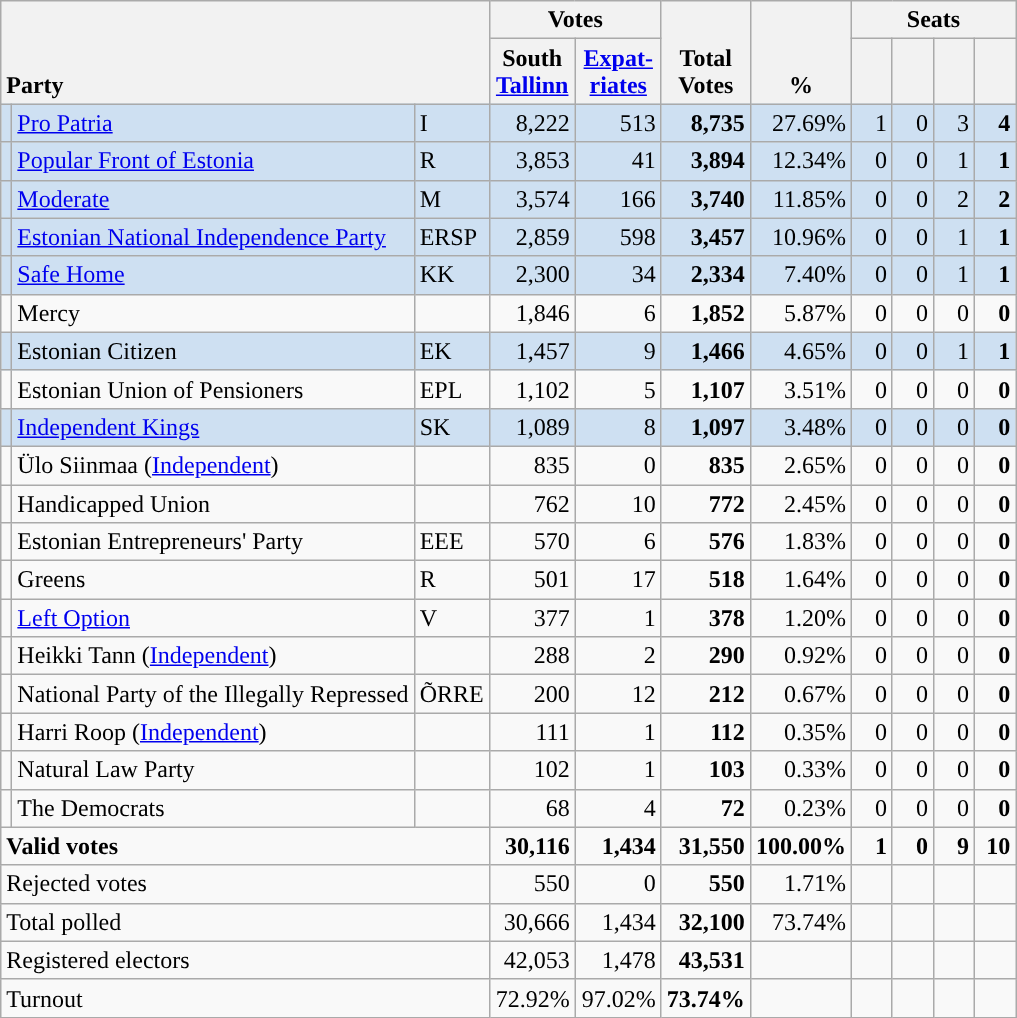<table class="wikitable" border="1" style="text-align:right;">
<tr>
<th style="text-align:left;" valign=bottom rowspan=2 colspan=3>Party</th>
<th colspan=2>Votes</th>
<th align=center valign=bottom rowspan=2 width="50">Total Votes</th>
<th align=center valign=bottom rowspan=2 width="50">%</th>
<th colspan=4>Seats</th>
</tr>
<tr>
<th align=center valign=bottom width="50">South <a href='#'>Tallinn</a></th>
<th align=center valign=bottom width="50"><a href='#'>Expat- riates</a></th>
<th align=center valign=bottom width="20"><small></small></th>
<th align=center valign=bottom width="20"><small></small></th>
<th align=center valign=bottom width="20"><small></small></th>
<th align=center valign=bottom width="20"><small></small></th>
</tr>
<tr style="background:#CEE0F2;">
<td style="background:"></td>
<td align=left><a href='#'>Pro Patria</a></td>
<td align=left>I</td>
<td>8,222</td>
<td>513</td>
<td><strong>8,735</strong></td>
<td>27.69%</td>
<td>1</td>
<td>0</td>
<td>3</td>
<td><strong>4</strong></td>
</tr>
<tr style="background:#CEE0F2;">
<td style="background:"></td>
<td align=left><a href='#'>Popular Front of Estonia</a></td>
<td align=left>R</td>
<td>3,853</td>
<td>41</td>
<td><strong>3,894</strong></td>
<td>12.34%</td>
<td>0</td>
<td>0</td>
<td>1</td>
<td><strong>1</strong></td>
</tr>
<tr style="background:#CEE0F2;">
<td style="background:"></td>
<td align=left><a href='#'>Moderate</a></td>
<td align=left>M</td>
<td>3,574</td>
<td>166</td>
<td><strong>3,740</strong></td>
<td>11.85%</td>
<td>0</td>
<td>0</td>
<td>2</td>
<td><strong>2</strong></td>
</tr>
<tr style="background:#CEE0F2;">
<td></td>
<td align=left><a href='#'>Estonian National Independence Party</a></td>
<td align=left>ERSP</td>
<td>2,859</td>
<td>598</td>
<td><strong>3,457</strong></td>
<td>10.96%</td>
<td>0</td>
<td>0</td>
<td>1</td>
<td><strong>1</strong></td>
</tr>
<tr style="background:#CEE0F2;">
<td style="background:"></td>
<td align=left><a href='#'>Safe Home</a></td>
<td align=left>KK</td>
<td>2,300</td>
<td>34</td>
<td><strong>2,334</strong></td>
<td>7.40%</td>
<td>0</td>
<td>0</td>
<td>1</td>
<td><strong>1</strong></td>
</tr>
<tr>
<td></td>
<td align=left>Mercy</td>
<td></td>
<td>1,846</td>
<td>6</td>
<td><strong>1,852</strong></td>
<td>5.87%</td>
<td>0</td>
<td>0</td>
<td>0</td>
<td><strong>0</strong></td>
</tr>
<tr style="background:#CEE0F2;">
<td></td>
<td align=left>Estonian Citizen</td>
<td align=left>EK</td>
<td>1,457</td>
<td>9</td>
<td><strong>1,466</strong></td>
<td>4.65%</td>
<td>0</td>
<td>0</td>
<td>1</td>
<td><strong>1</strong></td>
</tr>
<tr>
<td></td>
<td align=left>Estonian Union of Pensioners</td>
<td align=left>EPL</td>
<td>1,102</td>
<td>5</td>
<td><strong>1,107</strong></td>
<td>3.51%</td>
<td>0</td>
<td>0</td>
<td>0</td>
<td><strong>0</strong></td>
</tr>
<tr style="background:#CEE0F2;">
<td></td>
<td align=left><a href='#'>Independent Kings</a></td>
<td align=left>SK</td>
<td>1,089</td>
<td>8</td>
<td><strong>1,097</strong></td>
<td>3.48%</td>
<td>0</td>
<td>0</td>
<td>0</td>
<td><strong>0</strong></td>
</tr>
<tr>
<td style="background:"></td>
<td align=left>Ülo Siinmaa (<a href='#'>Independent</a>)</td>
<td></td>
<td>835</td>
<td>0</td>
<td><strong>835</strong></td>
<td>2.65%</td>
<td>0</td>
<td>0</td>
<td>0</td>
<td><strong>0</strong></td>
</tr>
<tr>
<td></td>
<td align=left>Handicapped Union</td>
<td></td>
<td>762</td>
<td>10</td>
<td><strong>772</strong></td>
<td>2.45%</td>
<td>0</td>
<td>0</td>
<td>0</td>
<td><strong>0</strong></td>
</tr>
<tr>
<td></td>
<td align=left>Estonian Entrepreneurs' Party</td>
<td align=left>EEE</td>
<td>570</td>
<td>6</td>
<td><strong>576</strong></td>
<td>1.83%</td>
<td>0</td>
<td>0</td>
<td>0</td>
<td><strong>0</strong></td>
</tr>
<tr>
<td></td>
<td align=left>Greens</td>
<td align=left>R</td>
<td>501</td>
<td>17</td>
<td><strong>518</strong></td>
<td>1.64%</td>
<td>0</td>
<td>0</td>
<td>0</td>
<td><strong>0</strong></td>
</tr>
<tr>
<td style="background:"></td>
<td align=left><a href='#'>Left Option</a></td>
<td align=left>V</td>
<td>377</td>
<td>1</td>
<td><strong>378</strong></td>
<td>1.20%</td>
<td>0</td>
<td>0</td>
<td>0</td>
<td><strong>0</strong></td>
</tr>
<tr>
<td style="background:"></td>
<td align=left>Heikki Tann (<a href='#'>Independent</a>)</td>
<td></td>
<td>288</td>
<td>2</td>
<td><strong>290</strong></td>
<td>0.92%</td>
<td>0</td>
<td>0</td>
<td>0</td>
<td><strong>0</strong></td>
</tr>
<tr>
<td></td>
<td align=left>National Party of the Illegally Repressed</td>
<td align=left>ÕRRE</td>
<td>200</td>
<td>12</td>
<td><strong>212</strong></td>
<td>0.67%</td>
<td>0</td>
<td>0</td>
<td>0</td>
<td><strong>0</strong></td>
</tr>
<tr>
<td style="background:"></td>
<td align=left>Harri Roop (<a href='#'>Independent</a>)</td>
<td></td>
<td>111</td>
<td>1</td>
<td><strong>112</strong></td>
<td>0.35%</td>
<td>0</td>
<td>0</td>
<td>0</td>
<td><strong>0</strong></td>
</tr>
<tr>
<td></td>
<td align=left>Natural Law Party</td>
<td></td>
<td>102</td>
<td>1</td>
<td><strong>103</strong></td>
<td>0.33%</td>
<td>0</td>
<td>0</td>
<td>0</td>
<td><strong>0</strong></td>
</tr>
<tr>
<td></td>
<td align=left>The Democrats</td>
<td></td>
<td>68</td>
<td>4</td>
<td><strong>72</strong></td>
<td>0.23%</td>
<td>0</td>
<td>0</td>
<td>0</td>
<td><strong>0</strong></td>
</tr>
<tr style="font-weight:bold">
<td align=left colspan=3>Valid votes</td>
<td>30,116</td>
<td>1,434</td>
<td>31,550</td>
<td>100.00%</td>
<td>1</td>
<td>0</td>
<td>9</td>
<td>10</td>
</tr>
<tr>
<td align=left colspan=3>Rejected votes</td>
<td>550</td>
<td>0</td>
<td><strong>550</strong></td>
<td>1.71%</td>
<td></td>
<td></td>
<td></td>
<td></td>
</tr>
<tr>
<td align=left colspan=3>Total polled</td>
<td>30,666</td>
<td>1,434</td>
<td><strong>32,100</strong></td>
<td>73.74%</td>
<td></td>
<td></td>
<td></td>
<td></td>
</tr>
<tr>
<td align=left colspan=3>Registered electors</td>
<td>42,053</td>
<td>1,478</td>
<td><strong>43,531</strong></td>
<td></td>
<td></td>
<td></td>
<td></td>
<td></td>
</tr>
<tr>
<td align=left colspan=3>Turnout</td>
<td>72.92%</td>
<td>97.02%</td>
<td><strong>73.74%</strong></td>
<td></td>
<td></td>
<td></td>
<td></td>
<td></td>
</tr>
</table>
